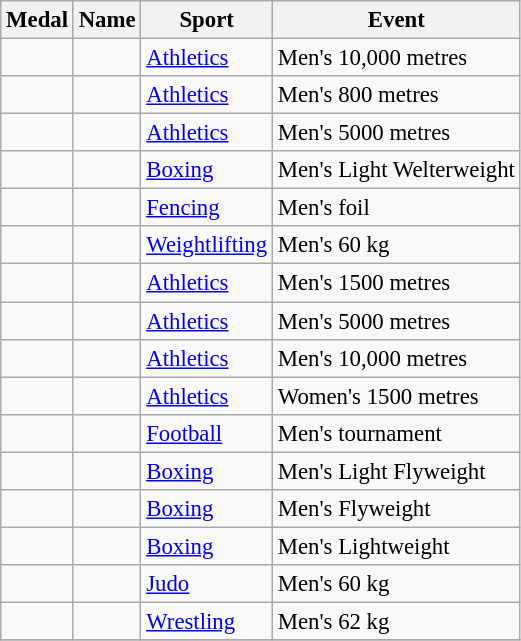<table class="wikitable sortable" style="font-size:95%">
<tr>
<th>Medal</th>
<th>Name</th>
<th>Sport</th>
<th>Event</th>
</tr>
<tr>
<td></td>
<td></td>
<td><a href='#'>Athletics</a></td>
<td>Men's 10,000 metres</td>
</tr>
<tr>
<td></td>
<td></td>
<td><a href='#'>Athletics</a></td>
<td>Men's 800 metres</td>
</tr>
<tr>
<td></td>
<td></td>
<td><a href='#'>Athletics</a></td>
<td>Men's 5000 metres</td>
</tr>
<tr>
<td></td>
<td></td>
<td><a href='#'>Boxing</a></td>
<td>Men's Light Welterweight</td>
</tr>
<tr>
<td></td>
<td></td>
<td><a href='#'>Fencing</a></td>
<td>Men's foil</td>
</tr>
<tr>
<td></td>
<td></td>
<td><a href='#'>Weightlifting</a></td>
<td>Men's 60 kg</td>
</tr>
<tr>
<td></td>
<td></td>
<td><a href='#'>Athletics</a></td>
<td>Men's 1500 metres</td>
</tr>
<tr>
<td></td>
<td></td>
<td><a href='#'>Athletics</a></td>
<td>Men's 5000 metres</td>
</tr>
<tr>
<td></td>
<td></td>
<td><a href='#'>Athletics</a></td>
<td>Men's 10,000 metres</td>
</tr>
<tr>
<td></td>
<td></td>
<td><a href='#'>Athletics</a></td>
<td>Women's  1500 metres</td>
</tr>
<tr>
<td></td>
<td></td>
<td><a href='#'>Football</a></td>
<td>Men's  tournament</td>
</tr>
<tr>
<td></td>
<td></td>
<td><a href='#'>Boxing</a></td>
<td>Men's Light Flyweight</td>
</tr>
<tr>
<td></td>
<td></td>
<td><a href='#'>Boxing</a></td>
<td>Men's Flyweight</td>
</tr>
<tr>
<td></td>
<td></td>
<td><a href='#'>Boxing</a></td>
<td>Men's Lightweight</td>
</tr>
<tr>
<td></td>
<td></td>
<td><a href='#'>Judo</a></td>
<td>Men's 60 kg</td>
</tr>
<tr>
<td></td>
<td></td>
<td><a href='#'>Wrestling</a></td>
<td>Men's 62 kg</td>
</tr>
<tr>
</tr>
</table>
